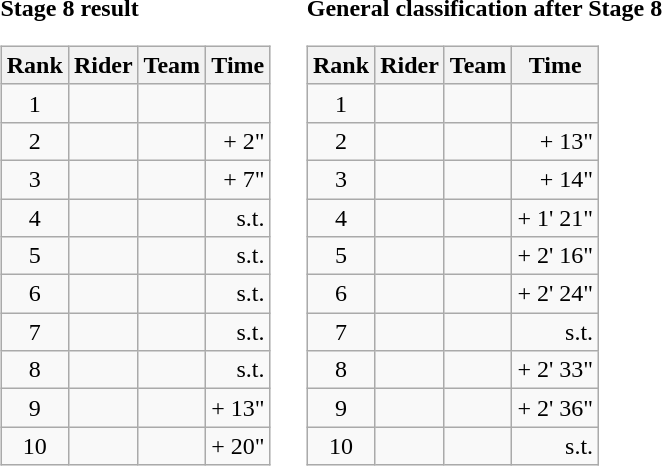<table>
<tr>
<td><strong>Stage 8 result</strong><br><table class="wikitable">
<tr>
<th scope="col">Rank</th>
<th scope="col">Rider</th>
<th scope="col">Team</th>
<th scope="col">Time</th>
</tr>
<tr>
<td style="text-align:center;">1</td>
<td></td>
<td></td>
<td style="text-align:right;"></td>
</tr>
<tr>
<td style="text-align:center;">2</td>
<td></td>
<td></td>
<td style="text-align:right;">+ 2"</td>
</tr>
<tr>
<td style="text-align:center;">3</td>
<td></td>
<td></td>
<td style="text-align:right;">+ 7"</td>
</tr>
<tr>
<td style="text-align:center;">4</td>
<td></td>
<td></td>
<td style="text-align:right;">s.t.</td>
</tr>
<tr>
<td style="text-align:center;">5</td>
<td></td>
<td></td>
<td style="text-align:right;">s.t.</td>
</tr>
<tr>
<td style="text-align:center;">6</td>
<td></td>
<td></td>
<td style="text-align:right;">s.t.</td>
</tr>
<tr>
<td style="text-align:center;">7</td>
<td></td>
<td></td>
<td style="text-align:right;">s.t.</td>
</tr>
<tr>
<td style="text-align:center;">8</td>
<td></td>
<td></td>
<td style="text-align:right;">s.t.</td>
</tr>
<tr>
<td style="text-align:center;">9</td>
<td></td>
<td></td>
<td style="text-align:right;">+ 13"</td>
</tr>
<tr>
<td style="text-align:center;">10</td>
<td></td>
<td></td>
<td style="text-align:right;">+ 20"</td>
</tr>
</table>
</td>
<td></td>
<td><strong>General classification after Stage 8</strong><br><table class="wikitable">
<tr>
<th scope="col">Rank</th>
<th scope="col">Rider</th>
<th scope="col">Team</th>
<th scope="col">Time</th>
</tr>
<tr>
<td style="text-align:center;">1</td>
<td></td>
<td></td>
<td style="text-align:right;"></td>
</tr>
<tr>
<td style="text-align:center;">2</td>
<td></td>
<td></td>
<td style="text-align:right;">+ 13"</td>
</tr>
<tr>
<td style="text-align:center;">3</td>
<td></td>
<td></td>
<td style="text-align:right;">+ 14"</td>
</tr>
<tr>
<td style="text-align:center;">4</td>
<td></td>
<td></td>
<td style="text-align:right;">+ 1' 21"</td>
</tr>
<tr>
<td style="text-align:center;">5</td>
<td></td>
<td></td>
<td style="text-align:right;">+ 2' 16"</td>
</tr>
<tr>
<td style="text-align:center;">6</td>
<td></td>
<td></td>
<td style="text-align:right;">+ 2' 24"</td>
</tr>
<tr>
<td style="text-align:center;">7</td>
<td></td>
<td></td>
<td style="text-align:right;">s.t.</td>
</tr>
<tr>
<td style="text-align:center;">8</td>
<td></td>
<td></td>
<td style="text-align:right;">+ 2' 33"</td>
</tr>
<tr>
<td style="text-align:center;">9</td>
<td></td>
<td></td>
<td style="text-align:right;">+ 2' 36"</td>
</tr>
<tr>
<td style="text-align:center;">10</td>
<td></td>
<td></td>
<td style="text-align:right;">s.t.</td>
</tr>
</table>
</td>
</tr>
</table>
